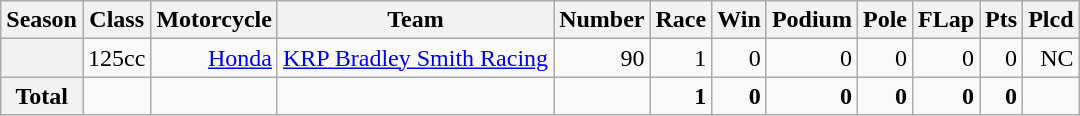<table class="wikitable">
<tr>
<th>Season</th>
<th>Class</th>
<th>Motorcycle</th>
<th>Team</th>
<th>Number</th>
<th>Race</th>
<th>Win</th>
<th>Podium</th>
<th>Pole</th>
<th>FLap</th>
<th>Pts</th>
<th>Plcd</th>
</tr>
<tr align="right">
<th></th>
<td>125cc</td>
<td><a href='#'>Honda</a></td>
<td><a href='#'>KRP Bradley Smith Racing</a></td>
<td>90</td>
<td>1</td>
<td>0</td>
<td>0</td>
<td>0</td>
<td>0</td>
<td>0</td>
<td>NC</td>
</tr>
<tr align="right">
<th>Total</th>
<td></td>
<td></td>
<td></td>
<td></td>
<td><strong>1</strong></td>
<td><strong>0</strong></td>
<td><strong>0</strong></td>
<td><strong>0</strong></td>
<td><strong>0</strong></td>
<td><strong>0</strong></td>
<td></td>
</tr>
</table>
